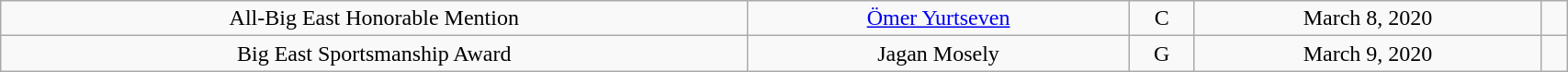<table class="wikitable" style="width: 90%;text-align: center;">
<tr align="center">
<td rowspan="1">All-Big East Honorable Mention</td>
<td><a href='#'>Ömer Yurtseven</a></td>
<td>C</td>
<td>March 8, 2020</td>
<td></td>
</tr>
<tr align="center">
<td rowspan="1">Big East Sportsmanship Award</td>
<td>Jagan Mosely</td>
<td>G</td>
<td>March 9, 2020</td>
<td></td>
</tr>
</table>
